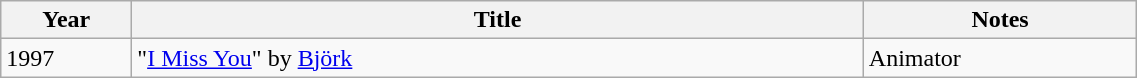<table class="wikitable" width="60%">
<tr>
<th width="80px">Year</th>
<th>Title</th>
<th width="175px">Notes</th>
</tr>
<tr>
<td>1997</td>
<td>"<a href='#'>I Miss You</a>" by <a href='#'>Björk</a></td>
<td>Animator</td>
</tr>
</table>
